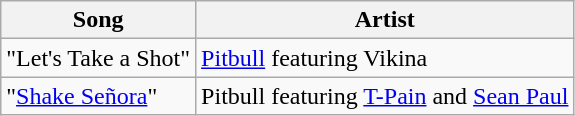<table class="wikitable sortable" style="border-collapse:collapse;">
<tr>
<th scope="col">Song</th>
<th scope="col">Artist</th>
</tr>
<tr>
<td scope="row">"Let's Take a Shot"</td>
<td><a href='#'>Pitbull</a> featuring Vikina</td>
</tr>
<tr>
<td scope="row">"<a href='#'>Shake Señora</a>"</td>
<td>Pitbull featuring <a href='#'>T-Pain</a> and <a href='#'>Sean Paul</a></td>
</tr>
</table>
